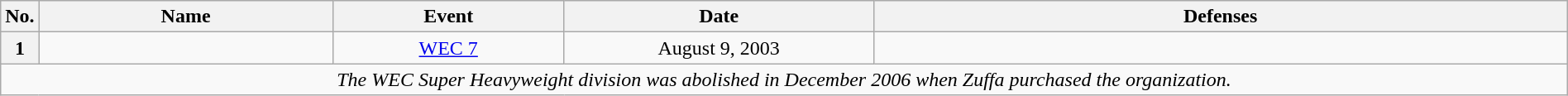<table class="wikitable" width=100%>
<tr>
<th width=1%>No.</th>
<th width=19%>Name</th>
<th width=15%>Event</th>
<th width=20%>Date</th>
<th width=45%>Defenses</th>
</tr>
<tr>
<th>1</th>
<td align=left><br></td>
<td align=center><a href='#'>WEC 7</a> <br></td>
<td align=center>August 9, 2003</td>
<td></td>
</tr>
<tr>
<td align="center" colspan="5"><em>The WEC Super Heavyweight division was abolished in December 2006 when Zuffa purchased the organization.</em></td>
</tr>
</table>
